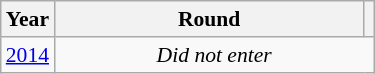<table class="wikitable" style="text-align: center; font-size:90%">
<tr>
<th>Year</th>
<th style="width:200px">Round</th>
<th></th>
</tr>
<tr>
<td><a href='#'>2014</a></td>
<td colspan="2"><em>Did not enter</em></td>
</tr>
</table>
